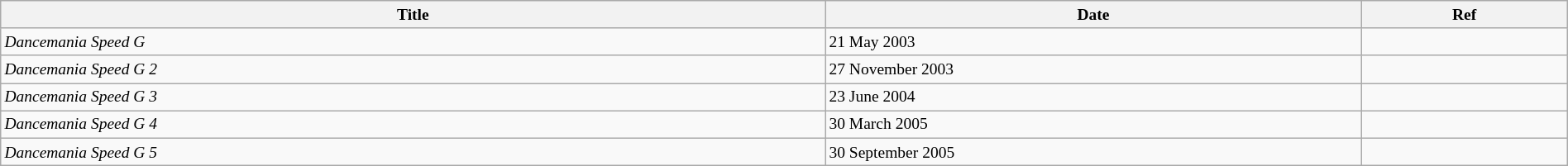<table class="wikitable" style="font-size: small; width: 100%;">
<tr>
<th style="width: 20%;">Title</th>
<th style="width: 13%;">Date</th>
<th style="width: 5%;">Ref</th>
</tr>
<tr>
<td><em>Dancemania Speed G</em></td>
<td>21 May 2003</td>
<td></td>
</tr>
<tr>
<td><em>Dancemania Speed G 2</em></td>
<td>27 November 2003</td>
<td></td>
</tr>
<tr>
<td><em>Dancemania Speed G 3</em></td>
<td>23 June 2004</td>
<td></td>
</tr>
<tr>
<td><em>Dancemania Speed G 4</em></td>
<td>30 March 2005</td>
<td></td>
</tr>
<tr>
<td><em>Dancemania Speed G 5</em></td>
<td>30 September 2005</td>
<td></td>
</tr>
</table>
